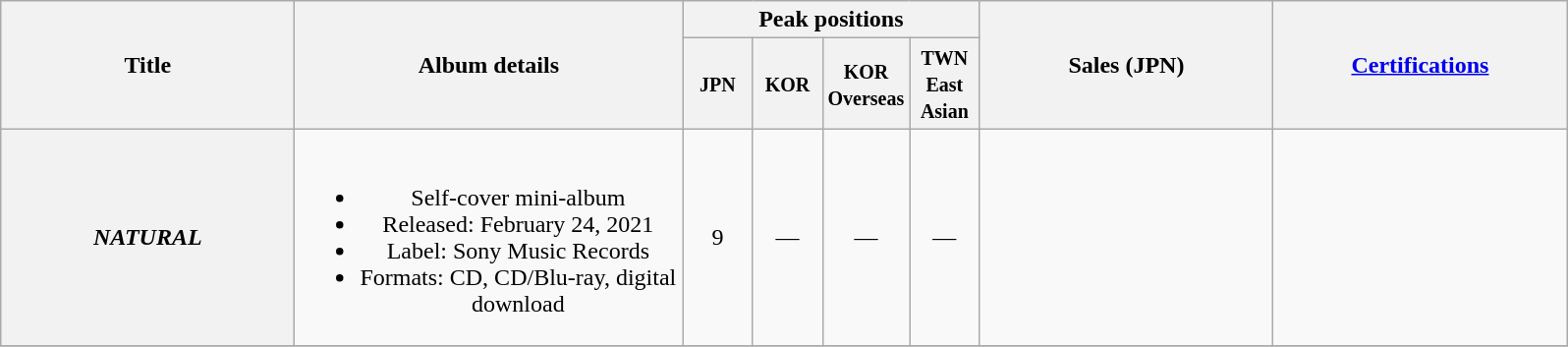<table class="wikitable plainrowheaders" style="text-align:center;">
<tr>
<th style="width:12em;" rowspan="2">Title</th>
<th style="width:16em;" rowspan="2">Album details</th>
<th colspan="4">Peak positions</th>
<th style="width:12em;" rowspan="2">Sales (JPN)</th>
<th style="width:12em;" rowspan="2"><a href='#'>Certifications</a></th>
</tr>
<tr>
<th style="width:2.5em;"><small>JPN</small><br></th>
<th style="width:2.5em;"><small>KOR</small><br></th>
<th style="width:2.5em;"><small>KOR<br>Overseas</small><br></th>
<th style="width:2.5em;"><small>TWN East Asian</small><br></th>
</tr>
<tr>
<th scope="row"><em>NATURAL</em></th>
<td><br><ul><li>Self-cover mini-album</li><li>Released: February 24, 2021</li><li>Label: Sony Music Records</li><li>Formats: CD, CD/Blu-ray, digital download</li></ul></td>
<td>9</td>
<td>—</td>
<td>—</td>
<td>—</td>
<td></td>
<td align="left"></td>
</tr>
<tr>
</tr>
</table>
